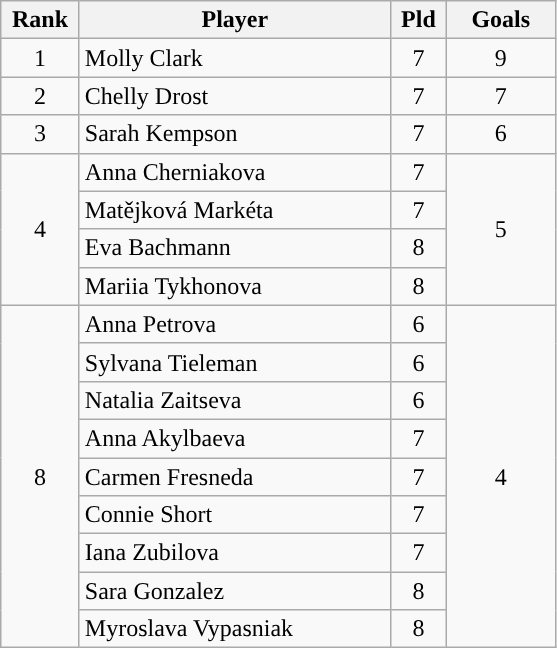<table class="wikitable" style="text-align:center">
<tr>
<th width=45>Rank</th>
<th width=200>Player</th>
<th width=30>Pld</th>
<th width=65>Goals</th>
</tr>
<tr>
<td>1</td>
<td style="text-align:left"> Molly Clark</td>
<td>7</td>
<td>9</td>
</tr>
<tr>
<td>2</td>
<td style="text-align:left"> Chelly Drost</td>
<td>7</td>
<td>7</td>
</tr>
<tr>
<td>3</td>
<td style="text-align:left"> Sarah Kempson</td>
<td>7</td>
<td>6</td>
</tr>
<tr>
<td rowspan=4>4</td>
<td style="text-align:left"> Anna Cherniakova</td>
<td>7</td>
<td rowspan=4>5</td>
</tr>
<tr>
<td style="text-align:left"> Matějková Markéta</td>
<td>7</td>
</tr>
<tr>
<td style="text-align:left"> Eva Bachmann</td>
<td>8</td>
</tr>
<tr>
<td style="text-align:left"> Mariia Tykhonova</td>
<td>8</td>
</tr>
<tr>
<td rowspan=9>8</td>
<td style="text-align:left"> Anna Petrova</td>
<td>6</td>
<td rowspan=9>4</td>
</tr>
<tr>
<td style="text-align:left"> Sylvana Tieleman</td>
<td>6</td>
</tr>
<tr>
<td style="text-align:left"> Natalia Zaitseva</td>
<td>6</td>
</tr>
<tr>
<td style="text-align:left"> Anna Akylbaeva</td>
<td>7</td>
</tr>
<tr>
<td style="text-align:left"> Carmen Fresneda</td>
<td>7</td>
</tr>
<tr>
<td style="text-align:left"> Connie Short</td>
<td>7</td>
</tr>
<tr>
<td style="text-align:left"> Iana Zubilova</td>
<td>7</td>
</tr>
<tr>
<td style="text-align:left"> Sara Gonzalez</td>
<td>8</td>
</tr>
<tr>
<td style="text-align:left"> Myroslava Vypasniak</td>
<td>8</td>
</tr>
</table>
